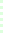<table style="font-size: 85%">
<tr>
<td style="background:#dfd;"></td>
</tr>
<tr>
<td style="background:#dfd;"></td>
</tr>
<tr>
<td style="background:#dfd;"></td>
</tr>
<tr>
<td style="background:#dfd;"></td>
</tr>
<tr>
<td style="background:#dfd;"></td>
</tr>
<tr>
<td style="background:#dfd;"></td>
</tr>
</table>
